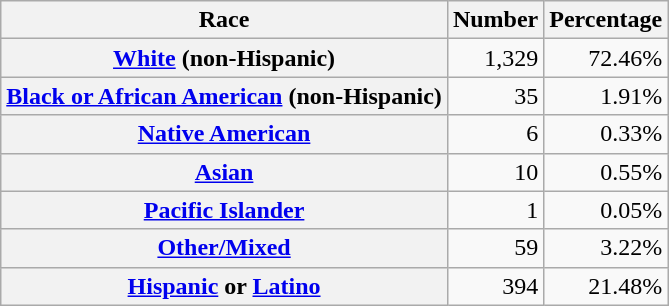<table class="wikitable" style="text-align:right">
<tr>
<th scope="col">Race</th>
<th scope="col">Number</th>
<th scope="col">Percentage</th>
</tr>
<tr>
<th scope="row"><a href='#'>White</a> (non-Hispanic)</th>
<td>1,329</td>
<td>72.46%</td>
</tr>
<tr>
<th scope="row"><a href='#'>Black or African American</a> (non-Hispanic)</th>
<td>35</td>
<td>1.91%</td>
</tr>
<tr>
<th scope="row"><a href='#'>Native American</a></th>
<td>6</td>
<td>0.33%</td>
</tr>
<tr>
<th scope="row"><a href='#'>Asian</a></th>
<td>10</td>
<td>0.55%</td>
</tr>
<tr>
<th scope="row"><a href='#'>Pacific Islander</a></th>
<td>1</td>
<td>0.05%</td>
</tr>
<tr>
<th scope="row"><a href='#'>Other/Mixed</a></th>
<td>59</td>
<td>3.22%</td>
</tr>
<tr>
<th scope="row"><a href='#'>Hispanic</a> or <a href='#'>Latino</a></th>
<td>394</td>
<td>21.48%</td>
</tr>
</table>
